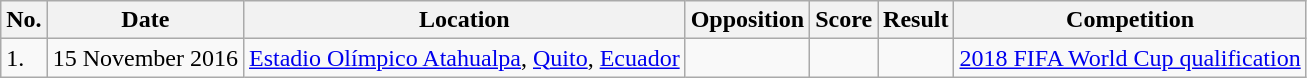<table class="wikitable" style="text-align:left">
<tr>
<th>No.</th>
<th>Date</th>
<th>Location</th>
<th>Opposition</th>
<th>Score</th>
<th>Result</th>
<th>Competition</th>
</tr>
<tr>
<td>1.</td>
<td>15 November 2016</td>
<td><a href='#'>Estadio Olímpico Atahualpa</a>, <a href='#'>Quito</a>, <a href='#'>Ecuador</a></td>
<td></td>
<td></td>
<td rowspan=" 2"></td>
<td rowspan=" 2"><a href='#'>2018 FIFA World Cup qualification</a></td>
</tr>
</table>
